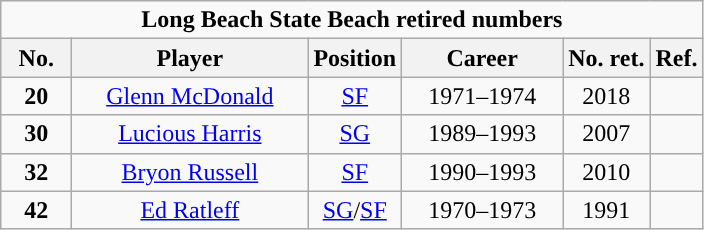<table class="wikitable sortable" style="text-align:center">
<tr>
<td colspan=6><strong>Long Beach State Beach retired numbers</strong></td>
</tr>
<tr>
<th width=40px>No.</th>
<th width=150px>Player</th>
<th width=40px>Position</th>
<th width=100px>Career</th>
<th width=px>No. ret.</th>
<th width=px>Ref.</th>
</tr>
<tr>
<td><strong>20</strong></td>
<td><a href='#'>Glenn McDonald</a></td>
<td><a href='#'>SF</a></td>
<td>1971–1974</td>
<td>2018</td>
<td></td>
</tr>
<tr>
<td><strong>30</strong></td>
<td><a href='#'>Lucious Harris</a></td>
<td><a href='#'>SG</a></td>
<td>1989–1993</td>
<td>2007</td>
<td></td>
</tr>
<tr>
<td><strong>32</strong></td>
<td><a href='#'>Bryon Russell</a></td>
<td><a href='#'>SF</a></td>
<td>1990–1993</td>
<td>2010</td>
<td></td>
</tr>
<tr>
<td><strong>42</strong></td>
<td><a href='#'>Ed Ratleff</a></td>
<td><a href='#'>SG</a>/<a href='#'>SF</a></td>
<td>1970–1973</td>
<td>1991</td>
<td></td>
</tr>
</table>
